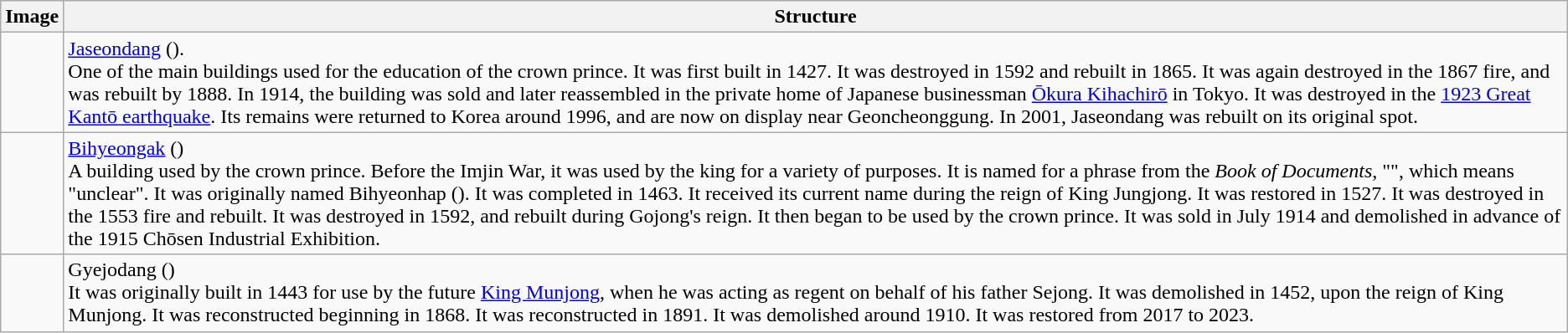<table class="wikitable">
<tr>
<th>Image</th>
<th>Structure</th>
</tr>
<tr>
<td></td>
<td><a href='#'>Jaseondang</a> ().<br>One of the main buildings used for the education of the crown prince. It was first built in 1427. It was destroyed in 1592 and rebuilt in 1865. It was again destroyed in the 1867 fire, and was rebuilt by 1888. In 1914, the building was sold and later reassembled in the private home of Japanese businessman <a href='#'>Ōkura Kihachirō</a> in Tokyo. It was destroyed in the <a href='#'>1923 Great Kantō earthquake</a>. Its remains were returned to Korea around 1996, and are now on display near Geoncheonggung. In 2001, Jaseondang was rebuilt on its original spot.</td>
</tr>
<tr>
<td></td>
<td><a href='#'>Bihyeongak</a> ()<br>A building used by the crown prince. Before the Imjin War, it was used by the king for a variety of purposes. It is named for a phrase from the <em>Book of Documents</em>, "", which means "unclear". It was originally named Bihyeonhap (). It was completed in 1463. It received its current name during the reign of King Jungjong. It was restored in 1527. It was destroyed in the 1553 fire and rebuilt. It was destroyed in 1592, and rebuilt during Gojong's reign. It then began to be used by the crown prince. It was sold in July 1914 and demolished in advance of the 1915 Chōsen Industrial Exhibition.</td>
</tr>
<tr>
<td></td>
<td>Gyejodang ()<br>It was originally built in 1443 for use by the future <a href='#'>King Munjong</a>, when he was acting as regent on behalf of his father Sejong. It was demolished in 1452, upon the reign of King Munjong. It was reconstructed beginning in 1868. It was reconstructed in 1891. It was demolished around 1910. It was restored from 2017 to 2023.</td>
</tr>
</table>
